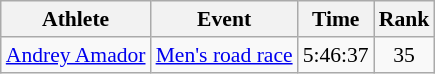<table class="wikitable" style="font-size:90%">
<tr>
<th>Athlete</th>
<th>Event</th>
<th>Time</th>
<th>Rank</th>
</tr>
<tr align=center>
<td align=left><a href='#'>Andrey Amador</a></td>
<td align=left><a href='#'>Men's road race</a></td>
<td>5:46:37</td>
<td>35</td>
</tr>
</table>
